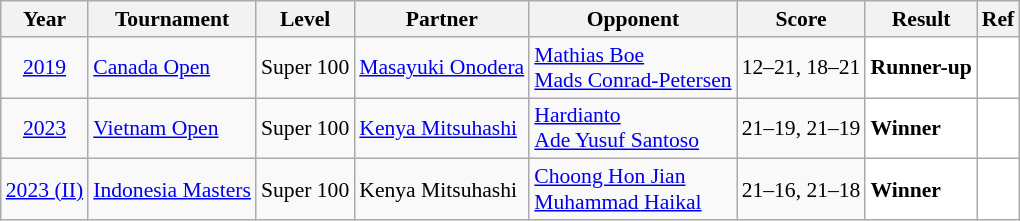<table class="sortable wikitable" style="font-size: 90%;">
<tr>
<th>Year</th>
<th>Tournament</th>
<th>Level</th>
<th>Partner</th>
<th>Opponent</th>
<th>Score</th>
<th>Result</th>
<th>Ref</th>
</tr>
<tr>
<td align="center"><a href='#'>2019</a></td>
<td align="left"><a href='#'>Canada Open</a></td>
<td align="left">Super 100</td>
<td align="left"> <a href='#'>Masayuki Onodera</a></td>
<td align="left"> <a href='#'>Mathias Boe</a><br> <a href='#'>Mads Conrad-Petersen</a></td>
<td align="left">12–21, 18–21</td>
<td style="text-align:left; background:white"> <strong>Runner-up</strong></td>
<td style="text-align:center; background:white"></td>
</tr>
<tr>
<td align="center"><a href='#'>2023</a></td>
<td align="left"><a href='#'>Vietnam Open</a></td>
<td align="left">Super 100</td>
<td align="left"> <a href='#'>Kenya Mitsuhashi</a></td>
<td align="left"> <a href='#'>Hardianto</a><br> <a href='#'>Ade Yusuf Santoso</a></td>
<td align="left">21–19, 21–19</td>
<td style="text-align:left; background:white"> <strong>Winner</strong></td>
<td style="text-align:center; background:white"></td>
</tr>
<tr>
<td align="center"><a href='#'>2023 (II)</a></td>
<td align="left"><a href='#'>Indonesia Masters</a></td>
<td align="left">Super 100</td>
<td align="left"> Kenya Mitsuhashi</td>
<td align="left"> <a href='#'>Choong Hon Jian</a><br> <a href='#'>Muhammad Haikal</a></td>
<td align="left">21–16, 21–18</td>
<td style="text-align:left; background:white"> <strong>Winner</strong></td>
<td style="text-align:center; background:white"></td>
</tr>
</table>
